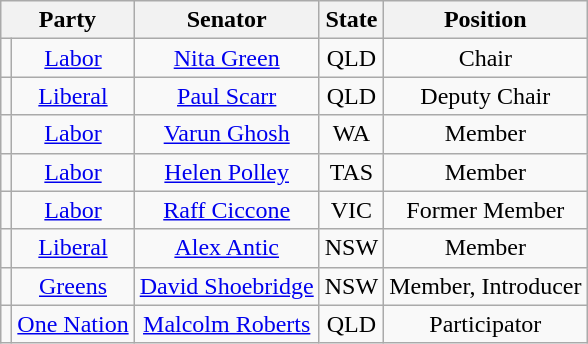<table class="wikitable" style="text-align:center">
<tr>
<th colspan="2">Party</th>
<th>Senator</th>
<th>State</th>
<th>Position</th>
</tr>
<tr>
<td></td>
<td><a href='#'>Labor</a></td>
<td><a href='#'>Nita Green</a></td>
<td>QLD</td>
<td>Chair</td>
</tr>
<tr>
<td></td>
<td><a href='#'>Liberal</a></td>
<td><a href='#'>Paul Scarr</a></td>
<td>QLD</td>
<td>Deputy Chair</td>
</tr>
<tr>
<td></td>
<td><a href='#'>Labor</a></td>
<td><a href='#'>Varun Ghosh</a></td>
<td>WA</td>
<td>Member</td>
</tr>
<tr>
<td></td>
<td><a href='#'>Labor</a></td>
<td><a href='#'>Helen Polley</a></td>
<td>TAS</td>
<td>Member</td>
</tr>
<tr>
<td></td>
<td><a href='#'>Labor</a></td>
<td><a href='#'>Raff Ciccone</a></td>
<td>VIC</td>
<td>Former Member</td>
</tr>
<tr>
<td></td>
<td><a href='#'>Liberal</a></td>
<td><a href='#'>Alex Antic</a></td>
<td>NSW</td>
<td>Member</td>
</tr>
<tr>
<td></td>
<td><a href='#'>Greens</a></td>
<td><a href='#'>David Shoebridge</a></td>
<td>NSW</td>
<td>Member, Introducer</td>
</tr>
<tr>
<td></td>
<td><a href='#'>One Nation</a></td>
<td><a href='#'>Malcolm Roberts</a></td>
<td>QLD</td>
<td>Participator</td>
</tr>
</table>
